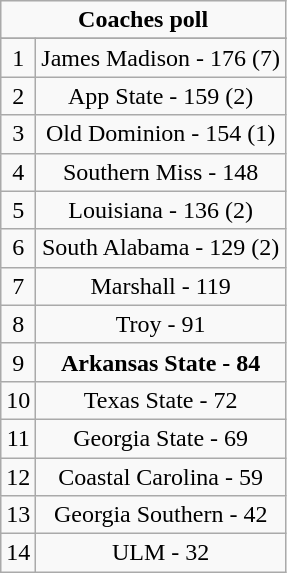<table class="wikitable" style="display: inline-table;">
<tr>
<td align="center" Colspan="3"><strong>Coaches poll</strong></td>
</tr>
<tr align="center">
</tr>
<tr align="center">
<td>1</td>
<td>James Madison - 176 (7)</td>
</tr>
<tr align="center">
<td>2</td>
<td>App State - 159 (2)</td>
</tr>
<tr align="center">
<td>3</td>
<td>Old Dominion - 154 (1)</td>
</tr>
<tr align="center">
<td>4</td>
<td>Southern Miss - 148</td>
</tr>
<tr align="center">
<td>5</td>
<td>Louisiana - 136 (2)</td>
</tr>
<tr align="center">
<td>6</td>
<td>South Alabama - 129 (2)</td>
</tr>
<tr align="center">
<td>7</td>
<td>Marshall - 119</td>
</tr>
<tr align="center">
<td>8</td>
<td>Troy - 91</td>
</tr>
<tr align="center">
<td>9</td>
<td><strong>Arkansas State - 84</strong></td>
</tr>
<tr align="center">
<td>10</td>
<td>Texas State - 72</td>
</tr>
<tr align="center">
<td>11</td>
<td>Georgia State - 69</td>
</tr>
<tr align="center">
<td>12</td>
<td>Coastal Carolina - 59</td>
</tr>
<tr align="center">
<td>13</td>
<td>Georgia Southern - 42</td>
</tr>
<tr align="center">
<td>14</td>
<td>ULM - 32</td>
</tr>
</table>
